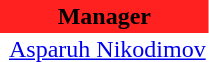<table class="toccolours" border="0" cellpadding="2" cellspacing="0" align="left" style="margin:0.5em;">
<tr>
<th colspan="2" align="center" bgcolor="#FF2020"><span>Manager</span></th>
</tr>
<tr>
<td></td>
<td> <a href='#'>Asparuh Nikodimov</a></td>
</tr>
</table>
